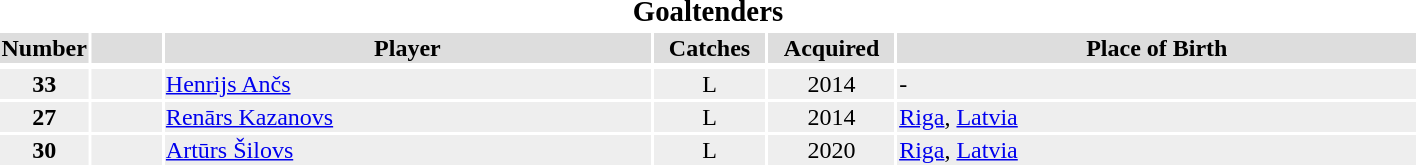<table width=75%>
<tr>
<th colspan=6><big>Goaltenders</big></th>
</tr>
<tr bgcolor="#dddddd">
<th width=5%>Number</th>
<th width=5%></th>
<th !width=15%>Player</th>
<th width=8%>Catches</th>
<th width=9%>Acquired</th>
<th width=37%>Place of Birth</th>
</tr>
<tr>
</tr>
<tr bgcolor="#eeeeee">
<td align=center><strong>33</strong></td>
<td align=center></td>
<td><a href='#'>Henrijs Ančs</a></td>
<td align=center>L</td>
<td align=center>2014</td>
<td>-</td>
</tr>
<tr bgcolor="#eeeeee">
<td align=center><strong>27</strong></td>
<td align=center></td>
<td><a href='#'>Renārs Kazanovs</a></td>
<td align=center>L</td>
<td align=center>2014</td>
<td><a href='#'>Riga</a>, <a href='#'>Latvia</a></td>
</tr>
<tr bgcolor="#eeeeee">
<td align=center><strong>30</strong></td>
<td align=center></td>
<td><a href='#'>Artūrs Šilovs</a></td>
<td align=center>L</td>
<td align=center>2020</td>
<td><a href='#'>Riga</a>, <a href='#'>Latvia</a></td>
</tr>
</table>
